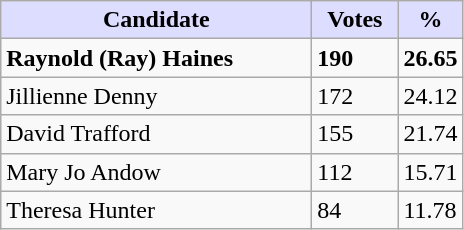<table class="wikitable">
<tr>
<th style="background:#ddf; width:200px;">Candidate</th>
<th style="background:#ddf; width:50px;">Votes</th>
<th style="background:#ddf; width:30px;">%</th>
</tr>
<tr>
<td><strong>Raynold (Ray) Haines</strong></td>
<td><strong>190</strong></td>
<td><strong>26.65</strong></td>
</tr>
<tr>
<td>Jillienne Denny</td>
<td>172</td>
<td>24.12</td>
</tr>
<tr>
<td>David Trafford</td>
<td>155</td>
<td>21.74</td>
</tr>
<tr>
<td>Mary Jo Andow</td>
<td>112</td>
<td>15.71</td>
</tr>
<tr>
<td>Theresa Hunter</td>
<td>84</td>
<td>11.78</td>
</tr>
</table>
